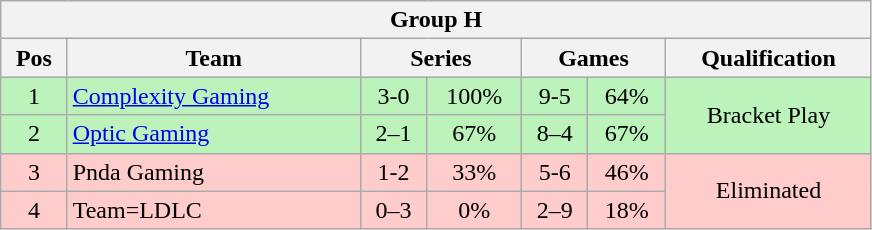<table class="wikitable" style="display: inline-table; margin-left: 50px;width: 46%;">
<tr>
<th colspan="7">Group H</th>
</tr>
<tr>
<th>Pos</th>
<th>Team</th>
<th colspan="2">Series</th>
<th colspan="2">Games</th>
<th>Qualification</th>
</tr>
<tr>
<td style="text-align:center; background:#BBF3BB;">1</td>
<td style="text-align:left; background:#BBF3BB;"><a href='#'>Complexity Gaming</a></td>
<td style="text-align:center; background:#BBF3BB;">3-0</td>
<td style="text-align:center; background:#BBF3BB;">100%</td>
<td style="text-align:center; background:#BBF3BB;">9-5</td>
<td style="text-align:center; background:#BBF3BB;">64%</td>
<td style="text-align:center; background:#BBF3BB;" rowspan="2">Bracket Play</td>
</tr>
<tr>
<td style="text-align:center; background:#BBF3BB;">2</td>
<td style="text-align:left; background:#BBF3BB;"><a href='#'>Optic Gaming</a></td>
<td style="text-align:center; background:#BBF3BB;">2–1</td>
<td style="text-align:center; background:#BBF3BB;">67%</td>
<td style="text-align:center; background:#BBF3BB;">8–4</td>
<td style="text-align:center; background:#BBF3BB;">67%</td>
</tr>
<tr>
<td style="text-align:center; background:#FFCCCC;">3</td>
<td style="text-align:left; background:#FFCCCC;">Pnda Gaming</td>
<td style="text-align:center; background:#FFCCCC;">1-2</td>
<td style="text-align:center; background:#FFCCCC;">33%</td>
<td style="text-align:center; background:#FFCCCC;">5-6</td>
<td style="text-align:center; background:#FFCCCC;">46%</td>
<td style="text-align:center; background:#FFCCCC;" rowspan="2">Eliminated</td>
</tr>
<tr>
<td style="text-align:center; background:#FFCCCC;">4</td>
<td style="text-align:left; background:#FFCCCC;">Team=LDLC</td>
<td style="text-align:center; background:#FFCCCC;">0–3</td>
<td style="text-align:center; background:#FFCCCC;">0%</td>
<td style="text-align:center; background:#FFCCCC;">2–9</td>
<td style="text-align:center; background:#FFCCCC;">18%</td>
</tr>
</table>
